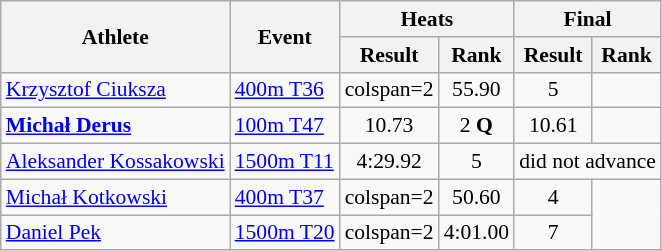<table class=wikitable style="font-size:90%">
<tr>
<th rowspan="2">Athlete</th>
<th rowspan="2">Event</th>
<th colspan="2">Heats</th>
<th colspan="2">Final</th>
</tr>
<tr>
<th>Result</th>
<th>Rank</th>
<th>Result</th>
<th>Rank</th>
</tr>
<tr align=center>
<td align=left><a href='#'>Krzysztof Ciuksza</a></td>
<td align=left><a href='#'>400m T36</a></td>
<td>colspan=2 </td>
<td>55.90</td>
<td>5</td>
</tr>
<tr align=center>
<td align=left><strong><a href='#'>Michał Derus</a></strong></td>
<td align=left><a href='#'>100m T47</a></td>
<td>10.73</td>
<td>2 <strong>Q</strong></td>
<td>10.61</td>
<td></td>
</tr>
<tr align=center>
<td align=left><a href='#'>Aleksander Kossakowski</a></td>
<td align=left><a href='#'>1500m T11</a></td>
<td>4:29.92</td>
<td>5</td>
<td colspan=2>did not advance</td>
</tr>
<tr align=center>
<td align=left><a href='#'>Michał Kotkowski</a></td>
<td align=left><a href='#'>400m T37</a></td>
<td>colspan=2 </td>
<td>50.60</td>
<td>4</td>
</tr>
<tr align=center>
<td align=left><a href='#'>Daniel Pek</a></td>
<td align=left><a href='#'>1500m T20</a></td>
<td>colspan=2 </td>
<td>4:01.00</td>
<td>7</td>
</tr>
</table>
